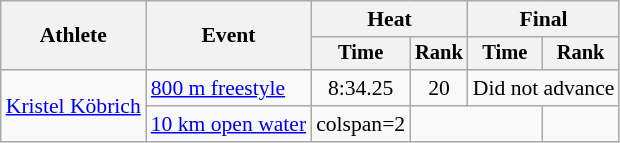<table class=wikitable style="font-size:90%">
<tr>
<th rowspan="2">Athlete</th>
<th rowspan="2">Event</th>
<th colspan="2">Heat</th>
<th colspan="2">Final</th>
</tr>
<tr style="font-size:95%">
<th>Time</th>
<th>Rank</th>
<th>Time</th>
<th>Rank</th>
</tr>
<tr align=center>
<td align=left rowspan=2><a href='#'>Kristel Köbrich</a></td>
<td align=left><a href='#'>800 m freestyle</a></td>
<td>8:34.25</td>
<td>20</td>
<td colspan=2>Did not advance</td>
</tr>
<tr align=center>
<td align=left><a href='#'>10 km open water</a></td>
<td>colspan=2 </td>
<td colspan=2></td>
</tr>
</table>
